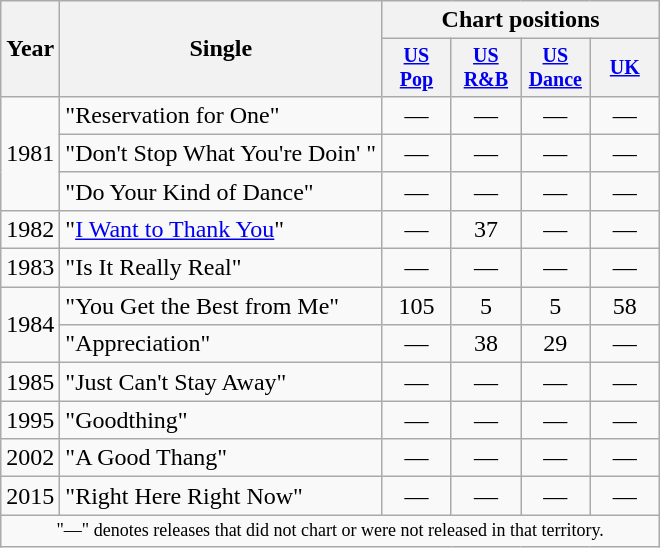<table class="wikitable" style="text-align:center;">
<tr>
<th rowspan="2">Year</th>
<th rowspan="2">Single</th>
<th colspan="4">Chart positions</th>
</tr>
<tr style="font-size:smaller;">
<th width="40"><a href='#'>US Pop</a><br></th>
<th width="40"><a href='#'>US R&B</a><br></th>
<th width="40"><a href='#'>US Dance</a><br></th>
<th width="40"><a href='#'>UK</a><br></th>
</tr>
<tr>
<td rowspan="3">1981</td>
<td align="left">"Reservation for One"</td>
<td>—</td>
<td>—</td>
<td>—</td>
<td>—</td>
</tr>
<tr>
<td align="left">"Don't Stop What You're Doin' "</td>
<td>—</td>
<td>—</td>
<td>—</td>
<td>—</td>
</tr>
<tr>
<td align="left">"Do Your Kind of Dance"</td>
<td>—</td>
<td>—</td>
<td>—</td>
<td>—</td>
</tr>
<tr>
<td rowspan="1">1982</td>
<td align="left">"<a href='#'>I Want to Thank You</a>"</td>
<td>—</td>
<td>37</td>
<td>—</td>
<td>—</td>
</tr>
<tr>
<td rowspan="1">1983</td>
<td align="left">"Is It Really Real"</td>
<td>—</td>
<td>—</td>
<td>—</td>
<td>—</td>
</tr>
<tr>
<td rowspan="2">1984</td>
<td align="left">"You Get the Best from Me"</td>
<td>105</td>
<td>5</td>
<td>5</td>
<td>58</td>
</tr>
<tr>
<td align="left">"Appreciation"</td>
<td>—</td>
<td>38</td>
<td>29</td>
<td>—</td>
</tr>
<tr>
<td rowspan="1">1985</td>
<td align="left">"Just Can't Stay Away"</td>
<td>—</td>
<td>—</td>
<td>—</td>
<td>—</td>
</tr>
<tr>
<td rowspan="1">1995</td>
<td align="left">"Goodthing"</td>
<td>—</td>
<td>—</td>
<td>—</td>
<td>—</td>
</tr>
<tr>
<td rowspan="1">2002</td>
<td align="left">"A Good Thang"</td>
<td>—</td>
<td>—</td>
<td>—</td>
<td>—</td>
</tr>
<tr>
<td rowspan="1">2015</td>
<td align="left">"Right Here Right Now"</td>
<td>—</td>
<td>—</td>
<td>—</td>
<td>—</td>
</tr>
<tr>
<td colspan="8" style="text-align:center; font-size:9pt;">"—" denotes releases that did not chart or were not released in that territory.</td>
</tr>
</table>
